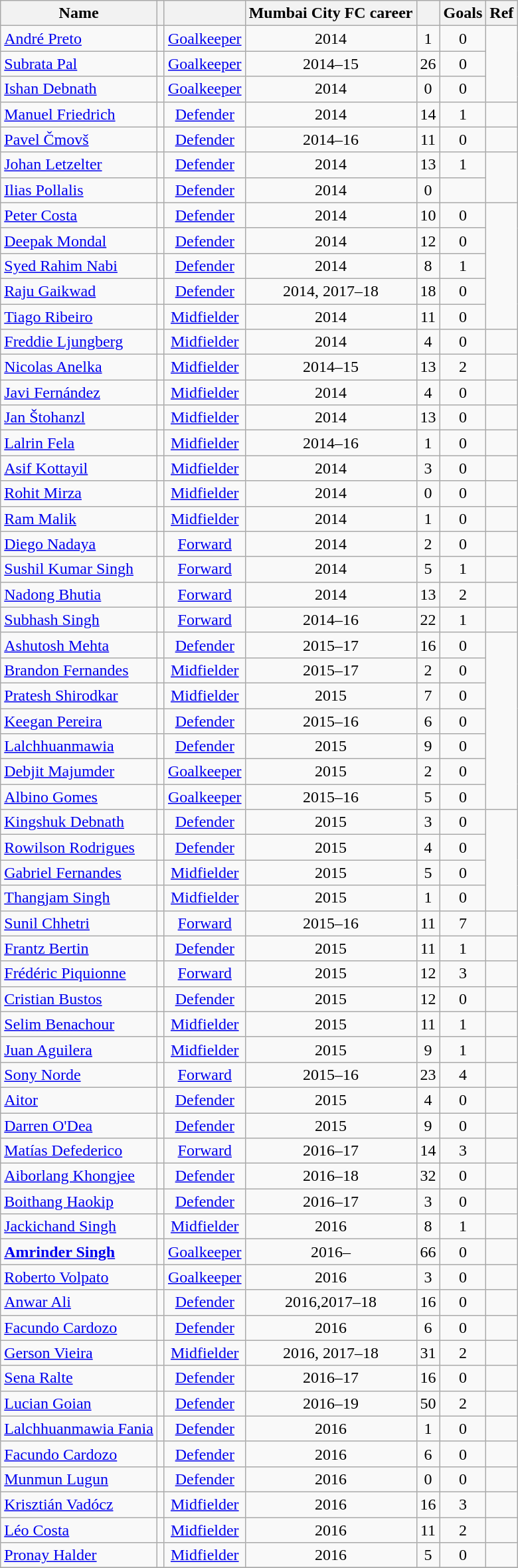<table class="wikitable sortable" style="text-align:center;">
<tr>
<th>Name</th>
<th></th>
<th></th>
<th>Mumbai City FC career</th>
<th data-sort-type="number"></th>
<th data-sort-type="number">Goals</th>
<th class="unsortable">Ref</th>
</tr>
<tr>
<td align="left"><a href='#'>André Preto</a></td>
<td></td>
<td data-sort-value=3><a href='#'>Goalkeeper</a></td>
<td>2014</td>
<td>1</td>
<td>0</td>
<td rowspan=3></td>
</tr>
<tr>
<td align="left"><a href='#'>Subrata Pal</a></td>
<td></td>
<td data-sort-value=3><a href='#'>Goalkeeper</a></td>
<td>2014–15</td>
<td>26</td>
<td>0</td>
</tr>
<tr>
<td align="left"><a href='#'>Ishan Debnath</a></td>
<td></td>
<td data-sort-value=3><a href='#'>Goalkeeper</a></td>
<td>2014</td>
<td>0</td>
<td>0</td>
</tr>
<tr>
<td align="left"><a href='#'>Manuel Friedrich</a></td>
<td></td>
<td data-sort-value=3><a href='#'>Defender</a></td>
<td>2014</td>
<td>14</td>
<td>1</td>
<td></td>
</tr>
<tr>
<td align="left"><a href='#'>Pavel Čmovš</a></td>
<td></td>
<td data-sort-value=3><a href='#'>Defender</a></td>
<td>2014–16</td>
<td>11</td>
<td>0</td>
<td></td>
</tr>
<tr>
<td align="left"><a href='#'>Johan Letzelter</a></td>
<td></td>
<td data-sort-value=3><a href='#'>Defender</a></td>
<td>2014</td>
<td>13</td>
<td>1</td>
<td rowspan=2></td>
</tr>
<tr>
<td align="left"><a href='#'>Ilias Pollalis</a></td>
<td></td>
<td data-sort-value=3><a href='#'>Defender</a></td>
<td>2014</td>
<td>0</td>
<td 0></td>
</tr>
<tr>
<td align="left"><a href='#'>Peter Costa</a></td>
<td></td>
<td data-sort-value=3><a href='#'>Defender</a></td>
<td>2014</td>
<td>10</td>
<td>0</td>
<td rowspan=5></td>
</tr>
<tr>
<td align="left"><a href='#'>Deepak Mondal</a></td>
<td></td>
<td data-sort-value=3><a href='#'>Defender</a></td>
<td>2014</td>
<td>12</td>
<td>0</td>
</tr>
<tr>
<td align="left"><a href='#'>Syed Rahim Nabi</a></td>
<td></td>
<td data-sort-value=3><a href='#'>Defender</a></td>
<td>2014</td>
<td>8</td>
<td>1</td>
</tr>
<tr>
<td align="left"><a href='#'>Raju Gaikwad</a></td>
<td></td>
<td data-sort-value=3><a href='#'>Defender</a></td>
<td>2014, 2017–18</td>
<td>18</td>
<td>0</td>
</tr>
<tr>
<td align="left"><a href='#'>Tiago Ribeiro</a></td>
<td></td>
<td data-sort-value=3><a href='#'>Midfielder</a></td>
<td>2014</td>
<td>11</td>
<td>0</td>
</tr>
<tr>
<td align="left"><a href='#'>Freddie Ljungberg</a></td>
<td></td>
<td data-sort-value=3><a href='#'>Midfielder</a></td>
<td>2014</td>
<td>4</td>
<td>0</td>
<td></td>
</tr>
<tr>
<td align="left"><a href='#'>Nicolas Anelka</a></td>
<td></td>
<td data-sort-value=3><a href='#'>Midfielder</a></td>
<td>2014–15</td>
<td>13</td>
<td>2</td>
<td></td>
</tr>
<tr>
<td align="left"><a href='#'>Javi Fernández</a></td>
<td></td>
<td data-sort-value=3><a href='#'>Midfielder</a></td>
<td>2014</td>
<td>4</td>
<td>0</td>
<td></td>
</tr>
<tr>
<td align="left"><a href='#'>Jan Štohanzl</a></td>
<td></td>
<td data-sort-value=3><a href='#'>Midfielder</a></td>
<td>2014</td>
<td>13</td>
<td>0</td>
<td></td>
</tr>
<tr>
<td align="left"><a href='#'>Lalrin Fela</a></td>
<td></td>
<td data-sort-value=3><a href='#'>Midfielder</a></td>
<td>2014–16</td>
<td>1</td>
<td>0</td>
<td></td>
</tr>
<tr>
<td align="left"><a href='#'>Asif Kottayil</a></td>
<td></td>
<td data-sort-value=3><a href='#'>Midfielder</a></td>
<td>2014</td>
<td>3</td>
<td>0</td>
<td></td>
</tr>
<tr>
<td align="left"><a href='#'>Rohit Mirza</a></td>
<td></td>
<td data-sort-value=3><a href='#'>Midfielder</a></td>
<td>2014</td>
<td>0</td>
<td>0</td>
<td></td>
</tr>
<tr>
<td align="left"><a href='#'>Ram Malik</a></td>
<td></td>
<td data-sort-value=3><a href='#'>Midfielder</a></td>
<td>2014</td>
<td>1</td>
<td>0</td>
<td></td>
</tr>
<tr>
<td align="left"><a href='#'>Diego Nadaya</a></td>
<td></td>
<td data-sort-value=3><a href='#'>Forward</a></td>
<td>2014</td>
<td>2</td>
<td>0</td>
<td></td>
</tr>
<tr>
<td align="left"><a href='#'>Sushil Kumar Singh</a></td>
<td></td>
<td data-sort-value=3><a href='#'>Forward</a></td>
<td>2014</td>
<td>5</td>
<td>1</td>
<td></td>
</tr>
<tr>
<td align="left"><a href='#'>Nadong Bhutia</a></td>
<td></td>
<td data-sort-value=3><a href='#'>Forward</a></td>
<td>2014</td>
<td>13</td>
<td>2</td>
<td></td>
</tr>
<tr>
<td align="left"><a href='#'>Subhash Singh</a></td>
<td></td>
<td data-sort-value=3><a href='#'>Forward</a></td>
<td>2014–16</td>
<td>22</td>
<td>1</td>
<td></td>
</tr>
<tr>
<td align="left"><a href='#'>Ashutosh Mehta</a></td>
<td></td>
<td data-sort-value=3><a href='#'>Defender</a></td>
<td>2015–17</td>
<td>16</td>
<td>0</td>
<td rowspan=7></td>
</tr>
<tr>
<td align="left"><a href='#'>Brandon Fernandes</a></td>
<td></td>
<td data-sort-value=3><a href='#'>Midfielder</a></td>
<td>2015–17</td>
<td>2</td>
<td>0</td>
</tr>
<tr>
<td align="left"><a href='#'>Pratesh Shirodkar</a></td>
<td></td>
<td data-sort-value=3><a href='#'>Midfielder</a></td>
<td>2015</td>
<td>7</td>
<td>0</td>
</tr>
<tr>
<td align="left"><a href='#'>Keegan Pereira</a></td>
<td></td>
<td data-sort-value=3><a href='#'>Defender</a></td>
<td>2015–16</td>
<td>6</td>
<td>0</td>
</tr>
<tr>
<td align="left"><a href='#'>Lalchhuanmawia</a></td>
<td></td>
<td data-sort-value=3><a href='#'>Defender</a></td>
<td>2015</td>
<td>9</td>
<td>0</td>
</tr>
<tr>
<td align="left"><a href='#'>Debjit Majumder</a></td>
<td></td>
<td data-sort-value=3><a href='#'>Goalkeeper</a></td>
<td>2015</td>
<td>2</td>
<td>0</td>
</tr>
<tr>
<td align="left"><a href='#'>Albino Gomes</a></td>
<td></td>
<td data-sort-value=3><a href='#'>Goalkeeper</a></td>
<td>2015–16</td>
<td>5</td>
<td>0</td>
</tr>
<tr>
<td align="left"><a href='#'>Kingshuk Debnath</a></td>
<td></td>
<td data-sort-value=3><a href='#'>Defender</a></td>
<td>2015</td>
<td>3</td>
<td>0</td>
<td rowspan=4></td>
</tr>
<tr>
<td align="left"><a href='#'>Rowilson Rodrigues</a></td>
<td></td>
<td data-sort-value=3><a href='#'>Defender</a></td>
<td>2015</td>
<td>4</td>
<td>0</td>
</tr>
<tr>
<td align="left"><a href='#'>Gabriel Fernandes</a></td>
<td></td>
<td data-sort-value=3><a href='#'>Midfielder</a></td>
<td>2015</td>
<td>5</td>
<td>0</td>
</tr>
<tr>
<td align="left"><a href='#'>Thangjam Singh</a></td>
<td></td>
<td data-sort-value=3><a href='#'>Midfielder</a></td>
<td>2015</td>
<td>1</td>
<td>0</td>
</tr>
<tr>
<td align="left"><a href='#'>Sunil Chhetri</a></td>
<td></td>
<td data-sort-value=3><a href='#'>Forward</a></td>
<td>2015–16</td>
<td>11</td>
<td>7</td>
<td></td>
</tr>
<tr>
<td align="left"><a href='#'>Frantz Bertin</a></td>
<td></td>
<td data-sort-value=3><a href='#'>Defender</a></td>
<td>2015</td>
<td>11</td>
<td>1</td>
<td></td>
</tr>
<tr>
<td align="left"><a href='#'>Frédéric Piquionne</a></td>
<td></td>
<td data-sort-value=3><a href='#'>Forward</a></td>
<td>2015</td>
<td>12</td>
<td>3</td>
<td></td>
</tr>
<tr>
<td align="left"><a href='#'>Cristian Bustos</a></td>
<td></td>
<td data-sort-value=3><a href='#'>Defender</a></td>
<td>2015</td>
<td>12</td>
<td>0</td>
<td></td>
</tr>
<tr>
<td align="left"><a href='#'>Selim Benachour</a></td>
<td></td>
<td data-sort-value=3><a href='#'>Midfielder</a></td>
<td>2015</td>
<td>11</td>
<td>1</td>
<td></td>
</tr>
<tr>
<td align="left"><a href='#'>Juan Aguilera</a></td>
<td></td>
<td data-sort-value=3><a href='#'>Midfielder</a></td>
<td>2015</td>
<td>9</td>
<td>1</td>
<td></td>
</tr>
<tr>
<td align="left"><a href='#'>Sony Norde</a></td>
<td></td>
<td data-sort-value=3><a href='#'>Forward</a></td>
<td>2015–16</td>
<td>23</td>
<td>4</td>
<td></td>
</tr>
<tr>
<td align="left"><a href='#'>Aitor</a></td>
<td></td>
<td data-sort-value=3><a href='#'>Defender</a></td>
<td>2015</td>
<td>4</td>
<td>0</td>
<td></td>
</tr>
<tr>
<td align="left"><a href='#'>Darren O'Dea</a></td>
<td></td>
<td data-sort-value=3><a href='#'>Defender</a></td>
<td>2015</td>
<td>9</td>
<td>0</td>
<td></td>
</tr>
<tr>
<td align="left"><a href='#'>Matías Defederico</a></td>
<td></td>
<td data-sort-value=3><a href='#'>Forward</a></td>
<td>2016–17</td>
<td>14</td>
<td>3</td>
<td></td>
</tr>
<tr>
<td align="left"><a href='#'>Aiborlang Khongjee</a></td>
<td></td>
<td data-sort-value=3><a href='#'>Defender</a></td>
<td>2016–18</td>
<td>32</td>
<td>0</td>
<td></td>
</tr>
<tr>
<td align="left"><a href='#'>Boithang Haokip</a></td>
<td></td>
<td data-sort-value=3><a href='#'>Defender</a></td>
<td>2016–17</td>
<td>3</td>
<td>0</td>
<td></td>
</tr>
<tr>
<td align="left"><a href='#'>Jackichand Singh</a></td>
<td></td>
<td data-sort-value=3><a href='#'>Midfielder</a></td>
<td>2016</td>
<td>8</td>
<td>1</td>
<td></td>
</tr>
<tr>
<td align="left"><strong><a href='#'>Amrinder Singh</a></strong></td>
<td></td>
<td data-sort-value=3><a href='#'>Goalkeeper</a></td>
<td>2016–</td>
<td>66</td>
<td>0</td>
<td></td>
</tr>
<tr>
<td align="left"><a href='#'>Roberto Volpato</a></td>
<td></td>
<td data-sort-value=3><a href='#'>Goalkeeper</a></td>
<td>2016</td>
<td>3</td>
<td>0</td>
<td></td>
</tr>
<tr>
<td align="left"><a href='#'>Anwar Ali</a></td>
<td></td>
<td data-sort-value=3><a href='#'>Defender</a></td>
<td>2016,2017–18</td>
<td>16</td>
<td>0</td>
<td></td>
</tr>
<tr>
<td align="left"><a href='#'>Facundo Cardozo</a></td>
<td></td>
<td data-sort-value=3><a href='#'>Defender</a></td>
<td>2016</td>
<td>6</td>
<td>0</td>
<td></td>
</tr>
<tr>
<td align="left"><a href='#'>Gerson Vieira</a></td>
<td></td>
<td data-sort-value=3><a href='#'>Midfielder</a></td>
<td>2016, 2017–18</td>
<td>31</td>
<td>2</td>
<td></td>
</tr>
<tr>
<td align="left"><a href='#'>Sena Ralte</a></td>
<td></td>
<td data-sort-value=3><a href='#'>Defender</a></td>
<td>2016–17</td>
<td>16</td>
<td>0</td>
<td></td>
</tr>
<tr>
<td align="left"><a href='#'>Lucian Goian</a></td>
<td></td>
<td data-sort-value=3><a href='#'>Defender</a></td>
<td>2016–19</td>
<td>50</td>
<td>2</td>
<td></td>
</tr>
<tr>
<td align="left"><a href='#'>Lalchhuanmawia Fania</a></td>
<td></td>
<td data-sort-value=3><a href='#'>Defender</a></td>
<td>2016</td>
<td>1</td>
<td>0</td>
<td></td>
</tr>
<tr>
<td align="left"><a href='#'>Facundo Cardozo</a></td>
<td></td>
<td data-sort-value=3><a href='#'>Defender</a></td>
<td>2016</td>
<td>6</td>
<td>0</td>
<td></td>
</tr>
<tr>
<td align="left"><a href='#'>Munmun Lugun</a></td>
<td></td>
<td data-sort-value=3><a href='#'>Defender</a></td>
<td>2016</td>
<td>0</td>
<td>0</td>
<td></td>
</tr>
<tr>
<td align="left"><a href='#'>Krisztián Vadócz</a></td>
<td></td>
<td data-sort-value=3><a href='#'>Midfielder</a></td>
<td>2016</td>
<td>16</td>
<td>3</td>
<td></td>
</tr>
<tr>
<td align="left"><a href='#'>Léo Costa</a></td>
<td></td>
<td data-sort-value=3><a href='#'>Midfielder</a></td>
<td>2016</td>
<td>11</td>
<td>2</td>
<td></td>
</tr>
<tr>
<td align="left"><a href='#'>Pronay Halder</a></td>
<td></td>
<td data-sort-value=3><a href='#'>Midfielder</a></td>
<td>2016</td>
<td>5</td>
<td>0</td>
<td></td>
</tr>
<tr>
</tr>
</table>
